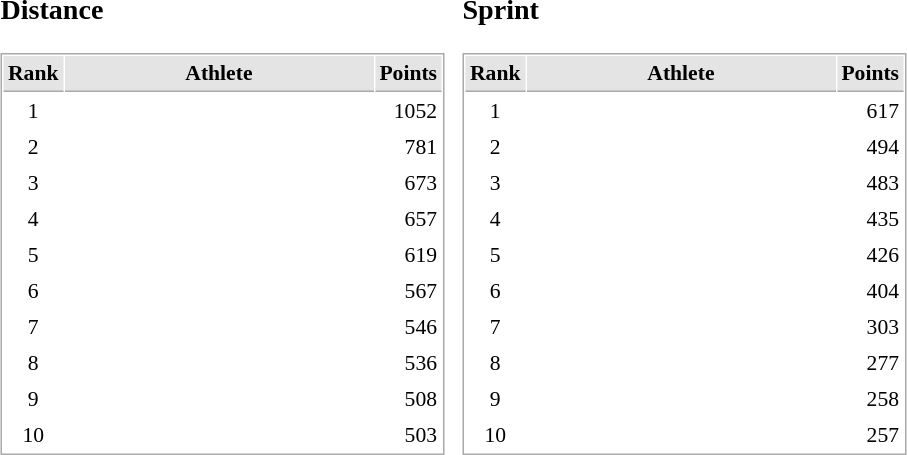<table border="0" cellspacing="10">
<tr>
<td><br><h3>Distance</h3><table cellspacing="1" cellpadding="3" style="border:1px solid #AAAAAA;font-size:90%">
<tr bgcolor="#E4E4E4">
<th style="border-bottom:1px solid #AAAAAA" width=10>Rank</th>
<th style="border-bottom:1px solid #AAAAAA" width=200>Athlete</th>
<th style="border-bottom:1px solid #AAAAAA" width=20 align=right>Points</th>
</tr>
<tr align="center">
<td>1</td>
<td align="left"><strong></strong></td>
<td align=right>1052</td>
</tr>
<tr align="center">
<td>2</td>
<td align="left"></td>
<td align=right>781</td>
</tr>
<tr align="center">
<td>3</td>
<td align="left"></td>
<td align=right>673</td>
</tr>
<tr align="center">
<td>4</td>
<td align="left"></td>
<td align=right>657</td>
</tr>
<tr align="center">
<td>5</td>
<td align="left"></td>
<td align=right>619</td>
</tr>
<tr align="center">
<td>6</td>
<td align="left"></td>
<td align=right>567</td>
</tr>
<tr align="center">
<td>7</td>
<td align="left"></td>
<td align=right>546</td>
</tr>
<tr align="center">
<td>8</td>
<td align="left"></td>
<td align=right>536</td>
</tr>
<tr align="center">
<td>9</td>
<td align="left"></td>
<td align=right>508</td>
</tr>
<tr align="center">
<td>10</td>
<td align="left"></td>
<td align=right>503</td>
</tr>
</table>
</td>
<td><br><h3>Sprint</h3><table cellspacing="1" cellpadding="3" style="border:1px solid #AAAAAA;font-size:90%">
<tr bgcolor="#E4E4E4">
<th style="border-bottom:1px solid #AAAAAA" width=10>Rank</th>
<th style="border-bottom:1px solid #AAAAAA" width=200>Athlete</th>
<th style="border-bottom:1px solid #AAAAAA" width=20 align=right>Points</th>
</tr>
<tr align="center">
<td>1</td>
<td align="left"><strong></strong></td>
<td align=right>617</td>
</tr>
<tr align="center">
<td>2</td>
<td align="left"></td>
<td align=right>494</td>
</tr>
<tr align="center">
<td>3</td>
<td align="left"></td>
<td align=right>483</td>
</tr>
<tr align="center">
<td>4</td>
<td align="left"></td>
<td align=right>435</td>
</tr>
<tr align="center">
<td>5</td>
<td align="left"></td>
<td align=right>426</td>
</tr>
<tr align="center">
<td>6</td>
<td align="left"></td>
<td align=right>404</td>
</tr>
<tr align="center">
<td>7</td>
<td align="left"></td>
<td align=right>303</td>
</tr>
<tr align="center">
<td>8</td>
<td align="left"></td>
<td align=right>277</td>
</tr>
<tr align="center">
<td>9</td>
<td align="left"></td>
<td align=right>258</td>
</tr>
<tr align="center">
<td>10</td>
<td align="left"></td>
<td align=right>257</td>
</tr>
</table>
</td>
</tr>
</table>
